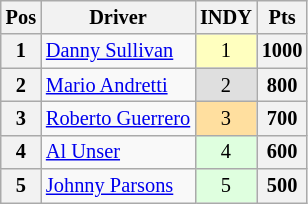<table class="wikitable" style="font-size: 85%">
<tr valign="top">
<th valign="middle">Pos</th>
<th valign="middle">Driver</th>
<th>INDY<br></th>
<th valign="middle">Pts</th>
</tr>
<tr>
<th>1</th>
<td> <a href='#'>Danny Sullivan</a></td>
<td style="background:#FFFFBF;" align=center>1</td>
<th>1000</th>
</tr>
<tr>
<th>2</th>
<td> <a href='#'>Mario Andretti</a></td>
<td style="background:#DFDFDF;" align=center>2</td>
<th>800</th>
</tr>
<tr>
<th>3</th>
<td> <a href='#'>Roberto Guerrero</a></td>
<td style="background:#FFDF9F;" align=center>3</td>
<th>700</th>
</tr>
<tr>
<th>4</th>
<td> <a href='#'>Al Unser</a></td>
<td style="background:#DFFFDF;" align=center>4</td>
<th>600</th>
</tr>
<tr>
<th>5</th>
<td> <a href='#'>Johnny Parsons</a></td>
<td style="background:#DFFFDF;" align=center>5</td>
<th>500</th>
</tr>
</table>
